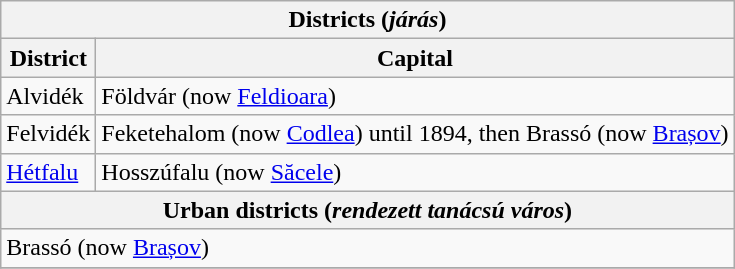<table class="wikitable">
<tr>
<th colspan=2>Districts (<em>járás</em>)</th>
</tr>
<tr>
<th>District</th>
<th>Capital</th>
</tr>
<tr>
<td> Alvidék</td>
<td>Földvár (now <a href='#'>Feldioara</a>)</td>
</tr>
<tr>
<td> Felvidék</td>
<td>Feketehalom (now <a href='#'>Codlea</a>) until 1894, then Brassó (now <a href='#'>Brașov</a>)</td>
</tr>
<tr>
<td> <a href='#'>Hétfalu</a></td>
<td>Hosszúfalu (now <a href='#'>Săcele</a>)</td>
</tr>
<tr>
<th colspan=2>Urban districts (<em>rendezett tanácsú város</em>)</th>
</tr>
<tr>
<td colspan=2> Brassó (now <a href='#'>Brașov</a>)</td>
</tr>
<tr>
</tr>
</table>
